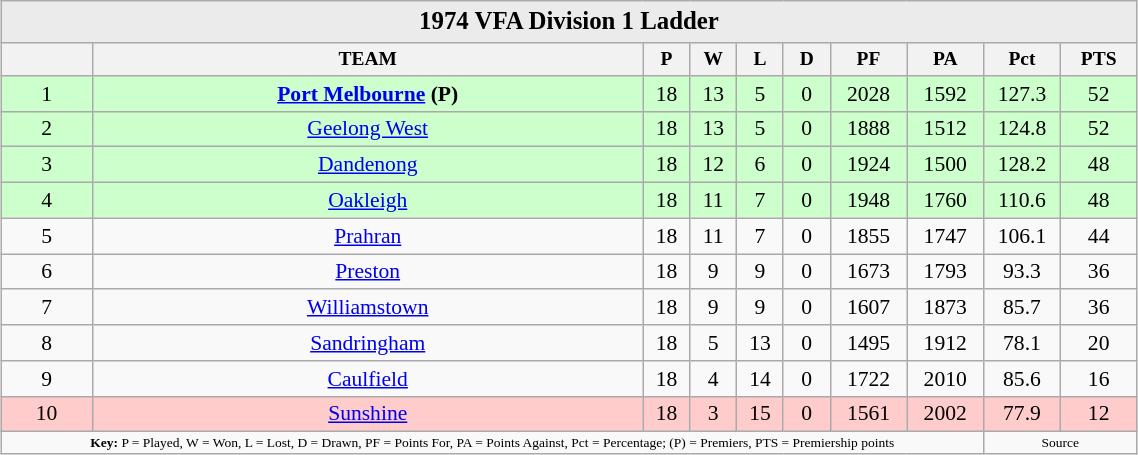<table class="wikitable" style="margin:1em auto; text-align: center; font-size: 90%; width: 60%">
<tr>
<th colspan=11 style="background: #EBEBEB; font-size: 115%;"><strong>1974 VFA Division 1 Ladder</strong></th>
</tr>
<tr style="text-align: center; font-size: 90%;">
<th></th>
<th>TEAM</th>
<th width="25">P</th>
<th width="25">W</th>
<th width="25">L</th>
<th width="25">D</th>
<th width="45">PF</th>
<th width="45">PA</th>
<th width="45">Pct</th>
<th width="45">PTS</th>
</tr>
<tr style="background: #CCFFCC;">
<td>1</td>
<td><strong><a href='#'>Port Melbourne</a> (P)</strong></td>
<td>18</td>
<td>13</td>
<td>5</td>
<td>0</td>
<td>2028</td>
<td>1592</td>
<td>127.3</td>
<td>52</td>
</tr>
<tr style="background: #CCFFCC;">
<td>2</td>
<td><a href='#'>Geelong West</a></td>
<td>18</td>
<td>13</td>
<td>5</td>
<td>0</td>
<td>1888</td>
<td>1512</td>
<td>124.8</td>
<td>52</td>
</tr>
<tr style="background: #CCFFCC;">
<td>3</td>
<td><a href='#'>Dandenong</a></td>
<td>18</td>
<td>12</td>
<td>6</td>
<td>0</td>
<td>1924</td>
<td>1500</td>
<td>128.2</td>
<td>48</td>
</tr>
<tr style="background: #CCFFCC;">
<td>4</td>
<td><a href='#'>Oakleigh</a></td>
<td>18</td>
<td>11</td>
<td>7</td>
<td>0</td>
<td>1948</td>
<td>1760</td>
<td>110.6</td>
<td>48</td>
</tr>
<tr>
<td>5</td>
<td><a href='#'>Prahran</a></td>
<td>18</td>
<td>11</td>
<td>7</td>
<td>0</td>
<td>1855</td>
<td>1747</td>
<td>106.1</td>
<td>44</td>
</tr>
<tr>
<td>6</td>
<td><a href='#'>Preston</a></td>
<td>18</td>
<td>9</td>
<td>9</td>
<td>0</td>
<td>1673</td>
<td>1793</td>
<td>93.3</td>
<td>36</td>
</tr>
<tr>
<td>7</td>
<td><a href='#'>Williamstown</a></td>
<td>18</td>
<td>9</td>
<td>9</td>
<td>0</td>
<td>1607</td>
<td>1873</td>
<td>85.7</td>
<td>36</td>
</tr>
<tr>
<td>8</td>
<td><a href='#'>Sandringham</a></td>
<td>18</td>
<td>5</td>
<td>13</td>
<td>0</td>
<td>1495</td>
<td>1912</td>
<td>78.1</td>
<td>20</td>
</tr>
<tr>
<td>9</td>
<td><a href='#'>Caulfield</a></td>
<td>18</td>
<td>4</td>
<td>14</td>
<td>0</td>
<td>1722</td>
<td>2010</td>
<td>85.6</td>
<td>16</td>
</tr>
<tr style="background: #FFCCCC;">
<td>10</td>
<td><a href='#'>Sunshine</a></td>
<td>18</td>
<td>3</td>
<td>15</td>
<td>0</td>
<td>1561</td>
<td>2002</td>
<td>77.9</td>
<td>12</td>
</tr>
<tr style="font-size: xx-small;">
<td colspan="8"><strong>Key:</strong> P = Played, W = Won, L = Lost, D = Drawn, PF = Points For, PA = Points Against, Pct = Percentage; (P) = Premiers, PTS = Premiership points</td>
<td colspan="2">Source</td>
</tr>
</table>
